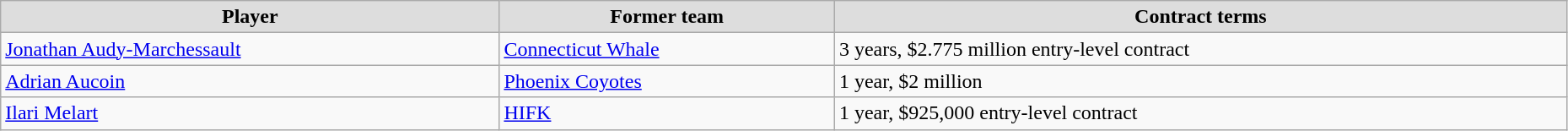<table class="wikitable" width=98%>
<tr align="center" bgcolor="#dddddd">
<td><strong>Player</strong></td>
<td><strong>Former team</strong></td>
<td><strong>Contract terms</strong></td>
</tr>
<tr>
<td><a href='#'>Jonathan Audy-Marchessault</a></td>
<td><a href='#'>Connecticut Whale</a></td>
<td>3 years, $2.775 million entry-level contract</td>
</tr>
<tr>
<td><a href='#'>Adrian Aucoin</a></td>
<td><a href='#'>Phoenix Coyotes</a></td>
<td>1 year, $2 million</td>
</tr>
<tr>
<td><a href='#'>Ilari Melart</a></td>
<td><a href='#'>HIFK</a></td>
<td>1 year, $925,000 entry-level contract</td>
</tr>
</table>
